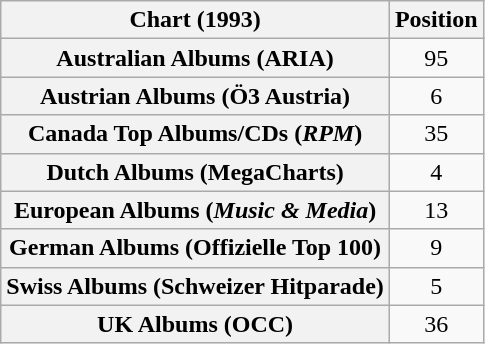<table class="wikitable sortable plainrowheaders" style="text-align:center">
<tr>
<th scope="col">Chart (1993)</th>
<th scope="col">Position</th>
</tr>
<tr>
<th scope="row">Australian Albums (ARIA)</th>
<td>95</td>
</tr>
<tr>
<th scope="row">Austrian Albums (Ö3 Austria)</th>
<td>6</td>
</tr>
<tr>
<th scope="row">Canada Top Albums/CDs (<em>RPM</em>)</th>
<td>35</td>
</tr>
<tr>
<th scope="row">Dutch Albums (MegaCharts)</th>
<td>4</td>
</tr>
<tr>
<th scope="row">European Albums (<em>Music & Media</em>)</th>
<td>13</td>
</tr>
<tr>
<th scope="row">German Albums (Offizielle Top 100)</th>
<td>9</td>
</tr>
<tr>
<th scope="row">Swiss Albums (Schweizer Hitparade)</th>
<td>5</td>
</tr>
<tr>
<th scope="row">UK Albums (OCC)</th>
<td>36</td>
</tr>
</table>
